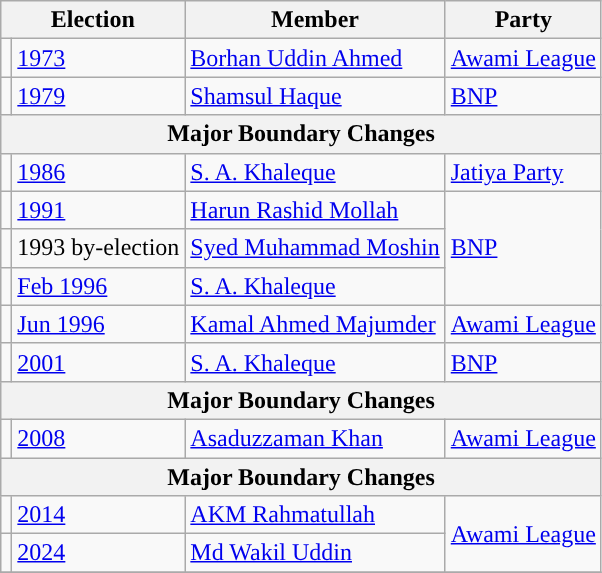<table class="wikitable">
<tr>
<th colspan="2">Election</th>
<th>Member</th>
<th>Party</th>
</tr>
<tr>
<td style="background-color:"></td>
<td><a href='#'>1973</a></td>
<td><a href='#'>Borhan Uddin Ahmed</a></td>
<td><a href='#'>Awami League</a></td>
</tr>
<tr>
<td style="background-color:"></td>
<td><a href='#'>1979</a></td>
<td><a href='#'>Shamsul Haque</a></td>
<td><a href='#'>BNP</a></td>
</tr>
<tr>
<th colspan="4"><strong>Major Boundary Changes</strong></th>
</tr>
<tr>
<td style="background-color:"></td>
<td><a href='#'>1986</a></td>
<td><a href='#'>S. A. Khaleque</a></td>
<td><a href='#'>Jatiya Party</a></td>
</tr>
<tr>
<td style="background-color:"></td>
<td><a href='#'>1991</a></td>
<td><a href='#'>Harun Rashid Mollah</a></td>
<td rowspan="3"><a href='#'>BNP</a></td>
</tr>
<tr>
<td style="background-color:"></td>
<td>1993 by-election</td>
<td><a href='#'>Syed Muhammad Moshin</a></td>
</tr>
<tr>
<td style="background-color:"></td>
<td><a href='#'>Feb 1996</a></td>
<td><a href='#'>S. A. Khaleque</a></td>
</tr>
<tr>
<td style="background-color:"></td>
<td><a href='#'>Jun 1996</a></td>
<td><a href='#'>Kamal Ahmed Majumder</a></td>
<td><a href='#'>Awami League</a></td>
</tr>
<tr>
<td style="background-color:"></td>
<td><a href='#'>2001</a></td>
<td><a href='#'>S. A. Khaleque</a></td>
<td><a href='#'>BNP</a></td>
</tr>
<tr>
<th colspan="4"><strong>Major Boundary Changes</strong></th>
</tr>
<tr>
<td style="background-color:"></td>
<td><a href='#'>2008</a></td>
<td><a href='#'>Asaduzzaman Khan</a></td>
<td><a href='#'>Awami League</a></td>
</tr>
<tr>
<th colspan="4"><strong>Major Boundary Changes</strong></th>
</tr>
<tr>
<td style="background-color:"></td>
<td><a href='#'>2014</a></td>
<td><a href='#'>AKM Rahmatullah</a></td>
<td rowspan="2"><a href='#'>Awami League</a></td>
</tr>
<tr>
<td style="background-color:"></td>
<td><a href='#'>2024</a></td>
<td><a href='#'>Md Wakil Uddin</a></td>
</tr>
<tr>
</tr>
</table>
